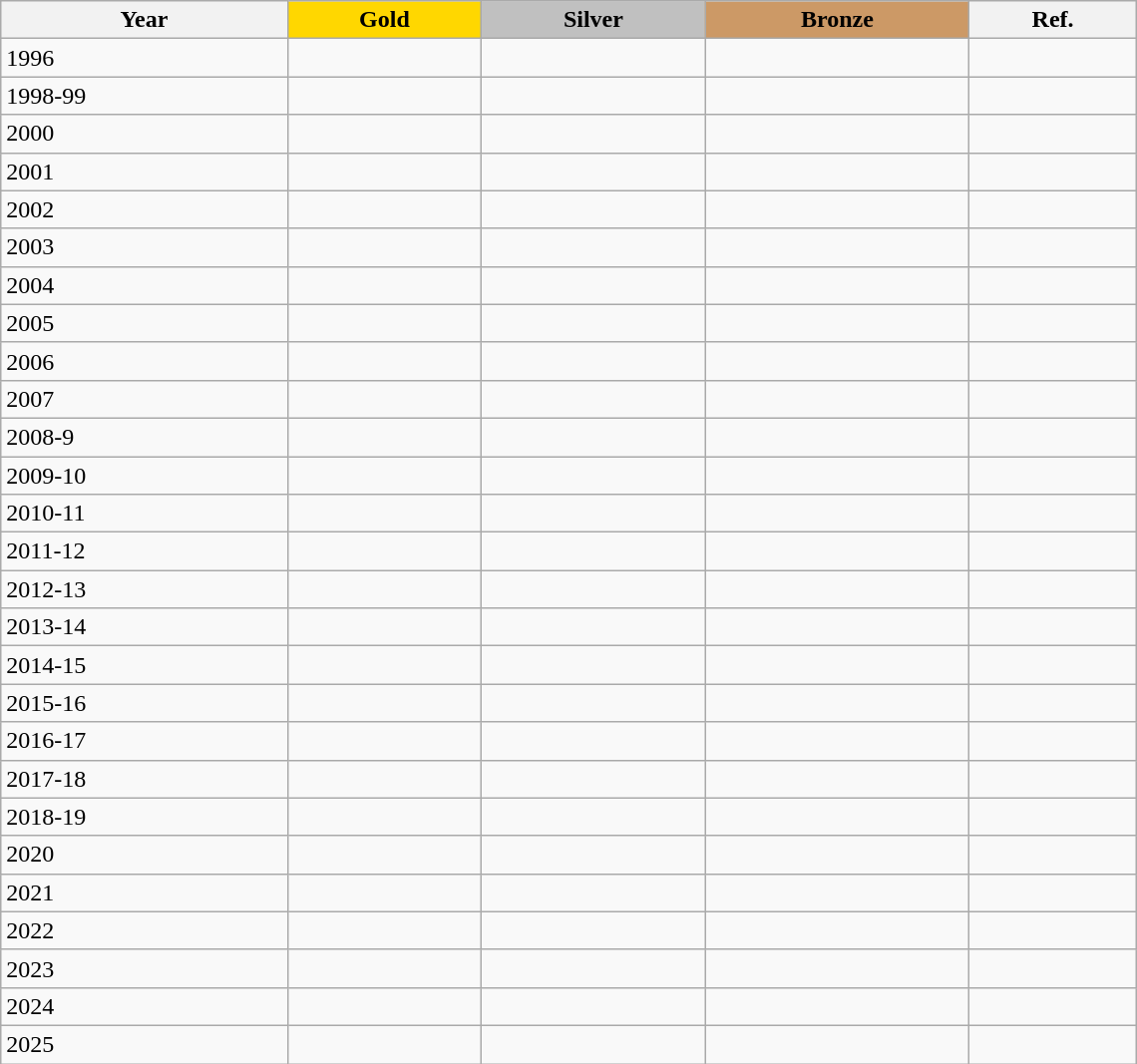<table class="wikitable sortable" style="width: 760px;">
<tr>
<th scope=col>Year</th>
<th scope=col style="background-color:Gold">Gold</th>
<th scope=col style="background-color:Silver">Silver</th>
<th scope=col style="background-color:#cc9966">Bronze</th>
<th class=unsortable>Ref.</th>
</tr>
<tr>
<td>1996</td>
<td></td>
<td></td>
<td></td>
<td></td>
</tr>
<tr>
<td>1998-99</td>
<td></td>
<td></td>
<td></td>
<td></td>
</tr>
<tr>
<td>2000</td>
<td></td>
<td></td>
<td></td>
<td></td>
</tr>
<tr>
<td>2001</td>
<td></td>
<td></td>
<td></td>
<td></td>
</tr>
<tr>
<td>2002</td>
<td></td>
<td></td>
<td></td>
<td></td>
</tr>
<tr>
<td>2003</td>
<td></td>
<td></td>
<td></td>
<td></td>
</tr>
<tr>
<td>2004</td>
<td></td>
<td></td>
<td></td>
<td></td>
</tr>
<tr>
<td>2005</td>
<td></td>
<td></td>
<td></td>
<td></td>
</tr>
<tr>
<td>2006</td>
<td></td>
<td></td>
<td></td>
<td></td>
</tr>
<tr>
<td>2007</td>
<td></td>
<td></td>
<td></td>
<td></td>
</tr>
<tr>
<td>2008-9</td>
<td></td>
<td></td>
<td></td>
<td></td>
</tr>
<tr>
<td>2009-10</td>
<td></td>
<td></td>
<td></td>
<td></td>
</tr>
<tr>
<td>2010-11</td>
<td></td>
<td></td>
<td></td>
<td></td>
</tr>
<tr>
<td>2011-12</td>
<td></td>
<td></td>
<td></td>
<td></td>
</tr>
<tr>
<td>2012-13</td>
<td></td>
<td></td>
<td></td>
<td></td>
</tr>
<tr>
<td>2013-14</td>
<td></td>
<td></td>
<td></td>
<td></td>
</tr>
<tr>
<td>2014-15</td>
<td></td>
<td></td>
<td></td>
<td></td>
</tr>
<tr>
<td>2015-16</td>
<td></td>
<td></td>
<td></td>
<td></td>
</tr>
<tr>
<td>2016-17</td>
<td></td>
<td></td>
<td></td>
<td></td>
</tr>
<tr>
<td>2017-18</td>
<td></td>
<td></td>
<td></td>
<td></td>
</tr>
<tr>
<td>2018-19</td>
<td></td>
<td></td>
<td></td>
<td></td>
</tr>
<tr>
<td>2020</td>
<td></td>
<td></td>
<td></td>
<td></td>
</tr>
<tr>
<td>2021</td>
<td></td>
<td></td>
<td></td>
<td></td>
</tr>
<tr>
<td>2022</td>
<td></td>
<td></td>
<td></td>
<td></td>
</tr>
<tr>
<td>2023</td>
<td></td>
<td></td>
<td></td>
<td></td>
</tr>
<tr>
<td>2024</td>
<td></td>
<td></td>
<td></td>
<td></td>
</tr>
<tr>
<td>2025</td>
<td></td>
<td></td>
<td></td>
<td></td>
</tr>
</table>
